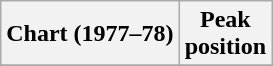<table class="wikitable sortable plainrowheaders">
<tr>
<th scope="col">Chart (1977–78)</th>
<th scope="col">Peak<br>position</th>
</tr>
<tr>
</tr>
</table>
